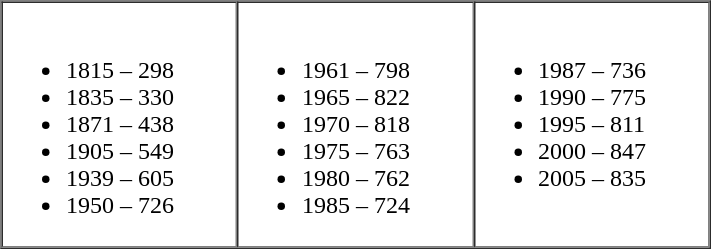<table border="1" cellpadding="2" cellspacing="0">
<tr>
<td valign="top" width="25%"><br><ul><li>1815 –	298</li><li>1835 –	330</li><li>1871 –	438</li><li>1905 –	549</li><li>1939 –	605</li><li>1950 –	726</li></ul></td>
<td valign="top" width="25%"><br><ul><li>1961 –	798</li><li>1965 –	822</li><li>1970 –	818</li><li>1975 –	763</li><li>1980 –	762</li><li>1985 –	724</li></ul></td>
<td valign="top" width="25%"><br><ul><li>1987 –	736</li><li>1990 –	775</li><li>1995 –	811</li><li>2000 –	847</li><li>2005 –	835</li></ul></td>
</tr>
</table>
